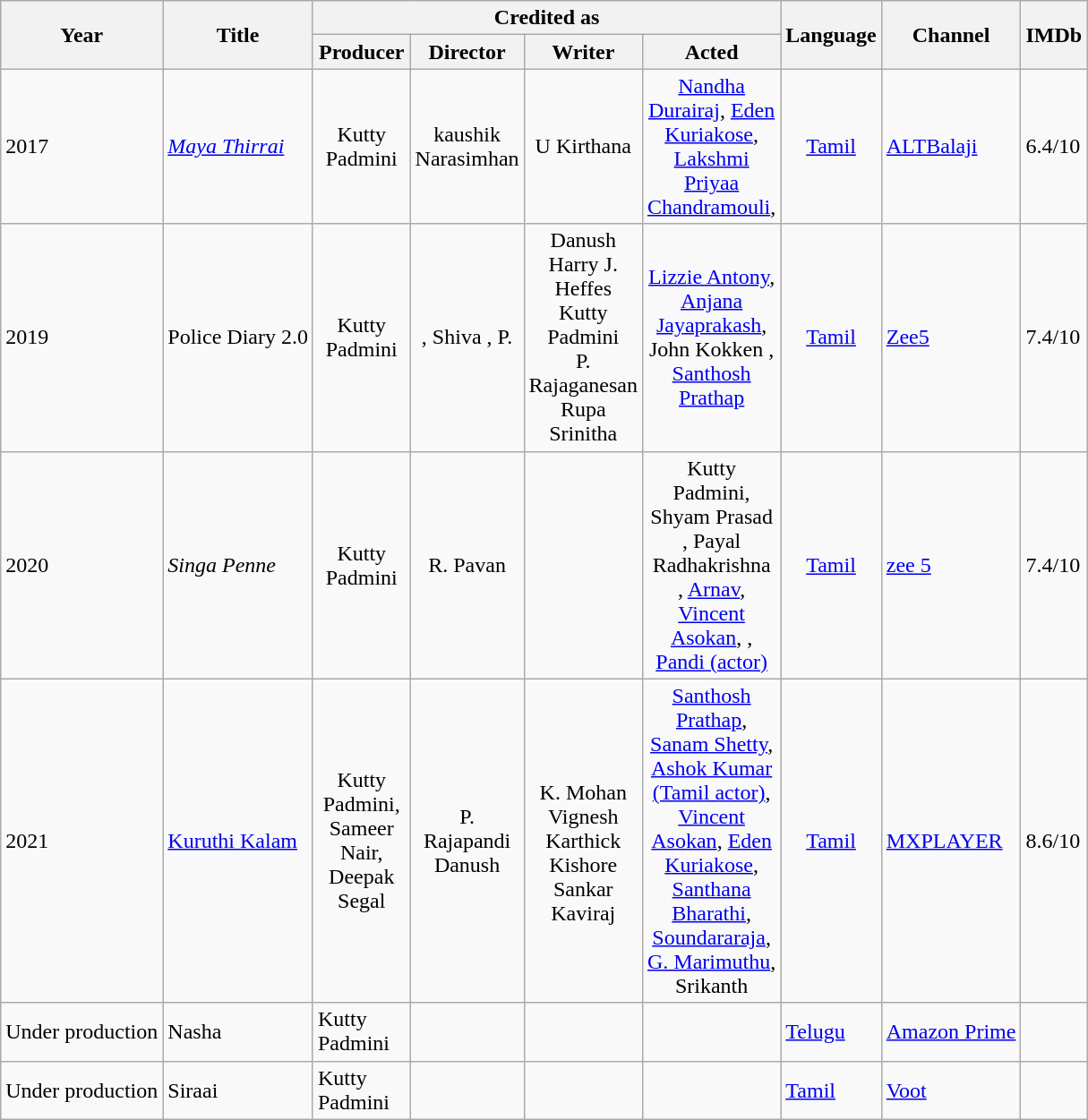<table class="wikitable sortable">
<tr>
<th rowspan=2>Year</th>
<th rowspan=2>Title</th>
<th colspan=4>Credited as</th>
<th rowspan=2>Language</th>
<th rowspan=2>Channel</th>
<th rowspan=2 scope="col" class="unsortable">IMDb</th>
</tr>
<tr>
<th width=65>Producer</th>
<th width=65>Director</th>
<th width=65>Writer</th>
<th width=65>Acted</th>
</tr>
<tr>
<td>2017</td>
<td><em><a href='#'>Maya Thirrai</a></em></td>
<td style="text-align:center;">Kutty Padmini</td>
<td style="text-align:center;">kaushik Narasimhan</td>
<td style="text-align:center;">U Kirthana</td>
<td style="text-align:center;"><a href='#'>Nandha Durairaj</a>, <a href='#'>Eden Kuriakose</a>, <a href='#'>Lakshmi Priyaa Chandramouli</a>,</td>
<td style="text-align:center;"><a href='#'>Tamil</a></td>
<td><a href='#'>ALTBalaji</a></td>
<td>6.4/10 </td>
</tr>
<tr>
<td>2019</td>
<td>Police Diary 2.0 </td>
<td style="text-align:center;">Kutty Padmini</td>
<td style="text-align:center;">, Shiva , P.</td>
<td style="text-align:center;">Danush<br>Harry J. Heffes<br>Kutty Padmini<br>P. Rajaganesan<br>Rupa Srinitha</td>
<td style="text-align:center;"><a href='#'>Lizzie Antony</a>, <a href='#'>Anjana Jayaprakash</a>, John Kokken , <a href='#'>Santhosh Prathap</a></td>
<td style="text-align:center;"><a href='#'>Tamil</a></td>
<td><a href='#'>Zee5</a></td>
<td>7.4/10 </td>
</tr>
<tr>
<td>2020</td>
<td><em>Singa Penne </em></td>
<td style="text-align:center;">Kutty Padmini</td>
<td style="text-align:center;">R. Pavan </td>
<td style="text-align:center;"></td>
<td style="text-align:center;">Kutty Padmini,<br>Shyam Prasad , Payal Radhakrishna , <a href='#'>Arnav</a>, <a href='#'>Vincent Asokan</a>, , <a href='#'>Pandi (actor)</a></td>
<td style="text-align:center;"><a href='#'>Tamil</a></td>
<td><a href='#'>zee 5</a></td>
<td>7.4/10 </td>
</tr>
<tr>
<td>2021</td>
<td><a href='#'>Kuruthi Kalam</a></td>
<td style="text-align:center;">Kutty Padmini,<br>Sameer Nair,<br>Deepak Segal</td>
<td style="text-align:center;">P. Rajapandi<br>Danush</td>
<td style="text-align:center;"><br>K. Mohan<br>Vignesh Karthick<br>Kishore Sankar<br>Kaviraj</td>
<td style="text-align:center;"><a href='#'>Santhosh Prathap</a>, <a href='#'>Sanam Shetty</a>, <a href='#'>Ashok Kumar (Tamil actor)</a>, <a href='#'>Vincent Asokan</a>, <a href='#'>Eden Kuriakose</a>, <a href='#'>Santhana Bharathi</a>, <a href='#'>Soundararaja</a>, <a href='#'>G. Marimuthu</a>, Srikanth</td>
<td style="text-align:center;"><a href='#'>Tamil</a></td>
<td><a href='#'>MXPLAYER</a></td>
<td>8.6/10 </td>
</tr>
<tr>
<td>Under production</td>
<td>Nasha</td>
<td>Kutty Padmini</td>
<td></td>
<td></td>
<td></td>
<td><a href='#'>Telugu</a></td>
<td><a href='#'>Amazon Prime</a></td>
<td></td>
</tr>
<tr>
<td>Under production</td>
<td>Siraai</td>
<td>Kutty Padmini</td>
<td></td>
<td></td>
<td></td>
<td><a href='#'>Tamil</a></td>
<td><a href='#'>Voot</a></td>
<td></td>
</tr>
</table>
